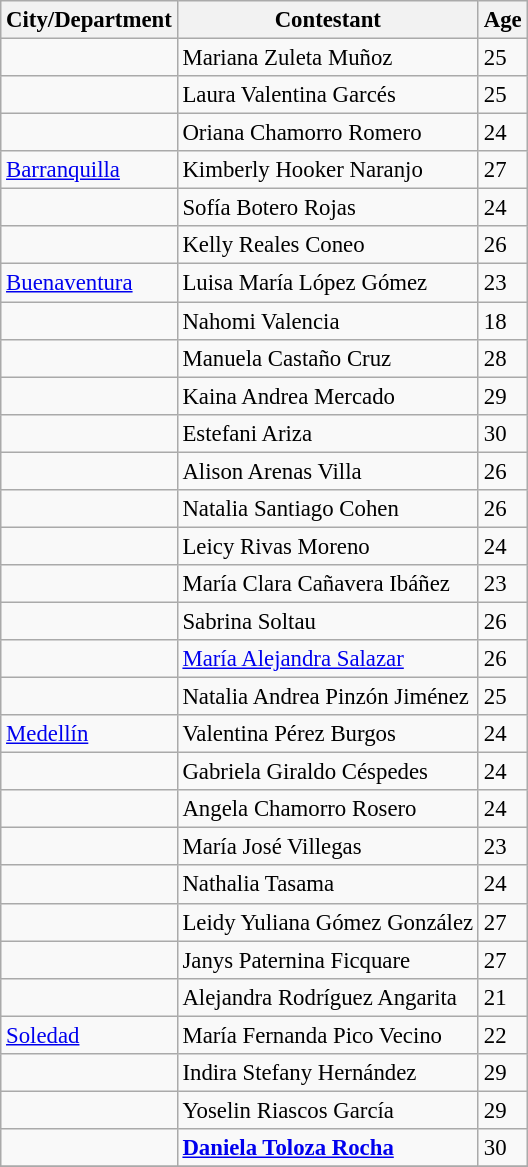<table class="wikitable sortable" style="font-size: 95%;">
<tr>
<th>City/Department</th>
<th>Contestant</th>
<th>Age</th>
</tr>
<tr>
<td></td>
<td>Mariana Zuleta Muñoz</td>
<td>25</td>
</tr>
<tr>
<td></td>
<td>Laura Valentina Garcés</td>
<td>25</td>
</tr>
<tr>
<td></td>
<td>Oriana Chamorro Romero</td>
<td>24</td>
</tr>
<tr>
<td> <a href='#'>Barranquilla</a></td>
<td>Kimberly Hooker Naranjo</td>
<td>27</td>
</tr>
<tr>
<td></td>
<td>Sofía Botero Rojas</td>
<td>24</td>
</tr>
<tr>
<td></td>
<td>Kelly Reales Coneo</td>
<td>26</td>
</tr>
<tr>
<td> <a href='#'>Buenaventura</a></td>
<td>Luisa María López Gómez</td>
<td>23</td>
</tr>
<tr>
<td></td>
<td>Nahomi Valencia</td>
<td>18</td>
</tr>
<tr>
<td></td>
<td>Manuela Castaño Cruz</td>
<td>28</td>
</tr>
<tr>
<td></td>
<td>Kaina Andrea Mercado</td>
<td>29</td>
</tr>
<tr>
<td></td>
<td>Estefani Ariza</td>
<td>30</td>
</tr>
<tr>
<td></td>
<td>Alison Arenas Villa</td>
<td>26</td>
</tr>
<tr>
<td></td>
<td>Natalia Santiago Cohen</td>
<td>26</td>
</tr>
<tr>
<td></td>
<td>Leicy Rivas Moreno</td>
<td>24</td>
</tr>
<tr>
<td></td>
<td>María Clara Cañavera Ibáñez</td>
<td>23</td>
</tr>
<tr>
<td></td>
<td>Sabrina Soltau</td>
<td>26</td>
</tr>
<tr>
<td></td>
<td><a href='#'>María Alejandra Salazar</a></td>
<td>26</td>
</tr>
<tr>
<td></td>
<td>Natalia Andrea Pinzón Jiménez</td>
<td>25</td>
</tr>
<tr>
<td> <a href='#'>Medellín</a></td>
<td>Valentina Pérez Burgos</td>
<td>24</td>
</tr>
<tr>
<td></td>
<td>Gabriela Giraldo Céspedes</td>
<td>24</td>
</tr>
<tr>
<td></td>
<td>Angela Chamorro Rosero</td>
<td>24</td>
</tr>
<tr>
<td></td>
<td>María José Villegas</td>
<td>23</td>
</tr>
<tr>
<td></td>
<td>Nathalia Tasama</td>
<td>24</td>
</tr>
<tr>
<td></td>
<td>Leidy Yuliana Gómez González</td>
<td>27</td>
</tr>
<tr>
<td></td>
<td>Janys Paternina Ficquare</td>
<td>27</td>
</tr>
<tr>
<td></td>
<td>Alejandra Rodríguez Angarita</td>
<td>21</td>
</tr>
<tr>
<td> <a href='#'>Soledad</a></td>
<td>María Fernanda Pico Vecino</td>
<td>22</td>
</tr>
<tr>
<td></td>
<td>Indira Stefany Hernández</td>
<td>29</td>
</tr>
<tr>
<td></td>
<td>Yoselin Riascos García</td>
<td>29</td>
</tr>
<tr>
<td></td>
<td><strong><a href='#'>Daniela Toloza Rocha</a></strong></td>
<td>30</td>
</tr>
<tr>
</tr>
</table>
